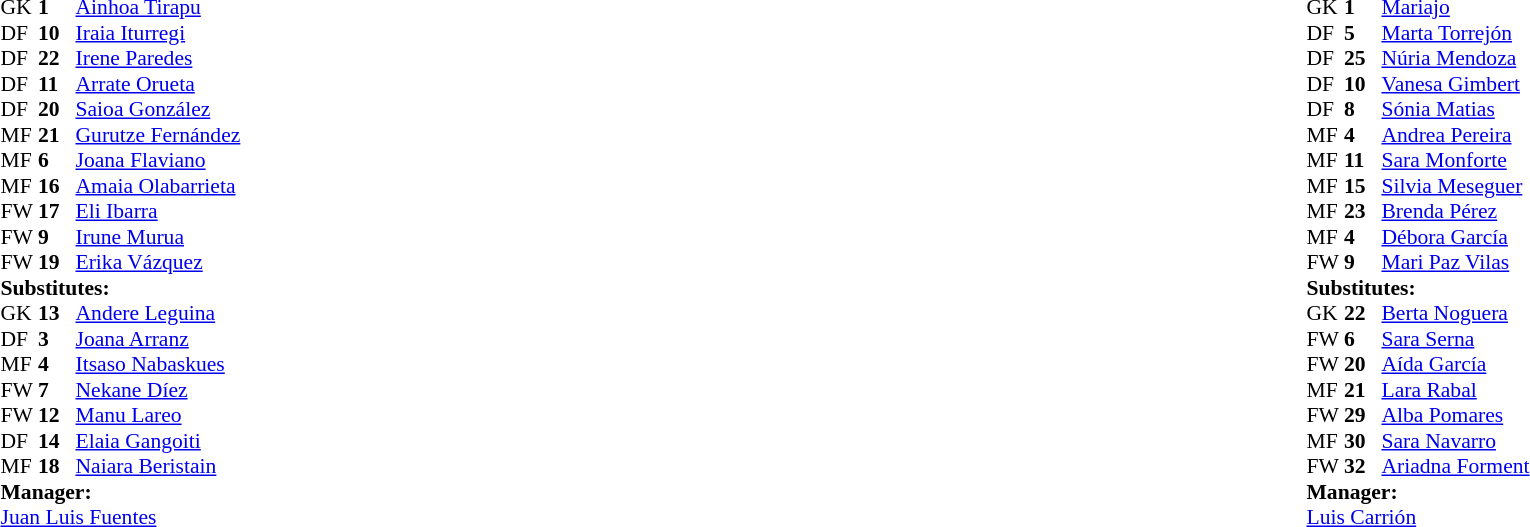<table width="100%">
<tr>
<td valign="top" width="40%"><br><table style="font-size:90%" cellspacing="0" cellpadding="0">
<tr>
<th width=25></th>
<th width=25></th>
</tr>
<tr>
<td>GK</td>
<td><strong>1</strong></td>
<td> <a href='#'>Ainhoa Tirapu</a></td>
</tr>
<tr>
<td>DF</td>
<td><strong>10</strong></td>
<td> <a href='#'>Iraia Iturregi</a></td>
</tr>
<tr>
<td>DF</td>
<td><strong>22</strong></td>
<td> <a href='#'>Irene Paredes</a></td>
<td></td>
</tr>
<tr>
<td>DF</td>
<td><strong>11</strong></td>
<td> <a href='#'>Arrate Orueta</a></td>
<td></td>
</tr>
<tr>
<td>DF</td>
<td><strong>20</strong></td>
<td> <a href='#'>Saioa González</a></td>
</tr>
<tr>
<td>MF</td>
<td><strong>21</strong></td>
<td> <a href='#'>Gurutze Fernández</a></td>
<td></td>
<td></td>
</tr>
<tr>
<td>MF</td>
<td><strong>6</strong></td>
<td> <a href='#'>Joana Flaviano</a></td>
<td></td>
<td></td>
</tr>
<tr>
<td>MF</td>
<td><strong>16</strong></td>
<td> <a href='#'>Amaia Olabarrieta</a></td>
<td></td>
<td></td>
</tr>
<tr>
<td>FW</td>
<td><strong>17</strong></td>
<td> <a href='#'>Eli Ibarra</a></td>
</tr>
<tr>
<td>FW</td>
<td><strong>9</strong></td>
<td> <a href='#'>Irune Murua</a></td>
<td></td>
<td></td>
</tr>
<tr>
<td>FW</td>
<td><strong>19</strong></td>
<td> <a href='#'>Erika Vázquez</a></td>
<td></td>
</tr>
<tr>
<td colspan=3><strong>Substitutes:</strong></td>
</tr>
<tr>
<td>GK</td>
<td><strong>13</strong></td>
<td> <a href='#'>Andere Leguina</a></td>
</tr>
<tr>
<td>DF</td>
<td><strong>3</strong></td>
<td> <a href='#'>Joana Arranz</a></td>
<td></td>
<td></td>
</tr>
<tr>
<td>MF</td>
<td><strong>4</strong></td>
<td> <a href='#'>Itsaso Nabaskues</a></td>
<td></td>
<td></td>
</tr>
<tr>
<td>FW</td>
<td><strong>7</strong></td>
<td> <a href='#'>Nekane Díez</a></td>
<td></td>
<td></td>
</tr>
<tr>
<td>FW</td>
<td><strong>12</strong></td>
<td> <a href='#'>Manu Lareo</a></td>
<td></td>
<td></td>
</tr>
<tr>
<td>DF</td>
<td><strong>14</strong></td>
<td> <a href='#'>Elaia Gangoiti</a></td>
</tr>
<tr>
<td>MF</td>
<td><strong>18</strong></td>
<td> <a href='#'>Naiara Beristain</a></td>
</tr>
<tr>
<td colspan=3><strong>Manager:</strong></td>
</tr>
<tr>
<td colspan=3> <a href='#'>Juan Luis Fuentes</a></td>
</tr>
</table>
</td>
<td valign="top"></td>
<td valign="top" width="50%"><br><table style="font-size:90%; margin:auto" cellspacing="0" cellpadding="0">
<tr>
<th width=25></th>
<th width=25></th>
</tr>
<tr>
<td>GK</td>
<td><strong>1</strong></td>
<td> <a href='#'>Mariajo</a></td>
</tr>
<tr>
<td>DF</td>
<td><strong>5</strong></td>
<td> <a href='#'>Marta Torrejón</a></td>
<td></td>
</tr>
<tr>
<td>DF</td>
<td><strong>25</strong></td>
<td> <a href='#'>Núria Mendoza</a></td>
</tr>
<tr>
<td>DF</td>
<td><strong>10</strong></td>
<td> <a href='#'>Vanesa Gimbert</a></td>
</tr>
<tr>
<td>DF</td>
<td><strong>8</strong></td>
<td> <a href='#'>Sónia Matias</a></td>
<td></td>
<td></td>
</tr>
<tr>
<td>MF</td>
<td><strong>4</strong></td>
<td> <a href='#'>Andrea Pereira</a></td>
<td></td>
<td></td>
</tr>
<tr>
<td>MF</td>
<td><strong>11</strong></td>
<td> <a href='#'>Sara Monforte</a></td>
<td></td>
</tr>
<tr>
<td>MF</td>
<td><strong>15</strong></td>
<td> <a href='#'>Silvia Meseguer</a></td>
</tr>
<tr>
<td>MF</td>
<td><strong>23</strong></td>
<td> <a href='#'>Brenda Pérez</a></td>
</tr>
<tr>
<td>MF</td>
<td><strong>4</strong></td>
<td> <a href='#'>Débora García</a></td>
<td></td>
<td></td>
</tr>
<tr>
<td>FW</td>
<td><strong>9</strong></td>
<td> <a href='#'>Mari Paz Vilas</a></td>
</tr>
<tr>
<td colspan=3><strong>Substitutes:</strong></td>
</tr>
<tr>
<td>GK</td>
<td><strong>22</strong></td>
<td> <a href='#'>Berta Noguera</a></td>
</tr>
<tr>
<td>FW</td>
<td><strong>6</strong></td>
<td> <a href='#'>Sara Serna</a></td>
<td></td>
<td></td>
</tr>
<tr>
<td>FW</td>
<td><strong>20</strong></td>
<td> <a href='#'>Aída García</a></td>
</tr>
<tr>
<td>MF</td>
<td><strong>21</strong></td>
<td> <a href='#'>Lara Rabal</a></td>
</tr>
<tr>
<td>FW</td>
<td><strong>29</strong></td>
<td> <a href='#'>Alba Pomares</a></td>
</tr>
<tr>
<td>MF</td>
<td><strong>30</strong></td>
<td> <a href='#'>Sara Navarro</a></td>
<td></td>
<td></td>
</tr>
<tr>
<td>FW</td>
<td><strong>32</strong></td>
<td> <a href='#'>Ariadna Forment</a></td>
<td></td>
<td></td>
</tr>
<tr>
<td colspan=3><strong>Manager:</strong></td>
</tr>
<tr>
<td colspan=3> <a href='#'>Luis Carrión</a></td>
</tr>
</table>
</td>
</tr>
</table>
